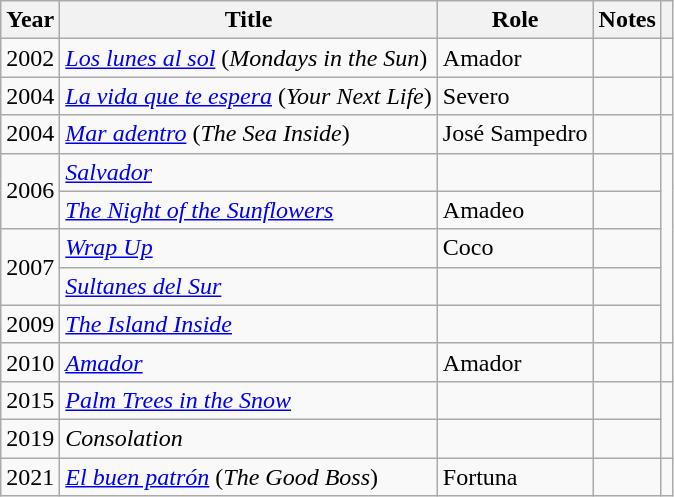<table class="wikitable sortable">
<tr>
<th>Year</th>
<th>Title</th>
<th>Role</th>
<th class="unsortable">Notes</th>
<th class="unsortable"></th>
</tr>
<tr>
<td align = "center">2002</td>
<td><em><a href='#'>Los lunes al sol</a></em> (<em>Mondays in the Sun</em>)</td>
<td>Amador</td>
<td></td>
<td align = "center"></td>
</tr>
<tr>
<td align = "center">2004</td>
<td><em><a href='#'>La vida que te espera</a></em> (<em>Your Next Life</em>)</td>
<td>Severo</td>
<td></td>
<td align = "center"></td>
</tr>
<tr>
<td align = "center">2004</td>
<td><em><a href='#'>Mar adentro</a></em> (<em>The Sea Inside</em>)</td>
<td>José Sampedro</td>
<td></td>
<td align = "center"></td>
</tr>
<tr>
<td rowspan=2 align = "center">2006</td>
<td><em><a href='#'>Salvador</a></em></td>
<td></td>
<td></td>
</tr>
<tr>
<td><em><a href='#'>The Night of the Sunflowers</a></em></td>
<td>Amadeo</td>
<td></td>
</tr>
<tr>
<td rowspan=2align = "center">2007</td>
<td><em><a href='#'>Wrap Up</a></em></td>
<td>Coco</td>
<td></td>
</tr>
<tr>
<td><em><a href='#'>Sultanes del Sur</a></em></td>
<td></td>
<td></td>
</tr>
<tr>
<td align = "center">2009</td>
<td><em><a href='#'>The Island Inside</a></em></td>
<td></td>
<td></td>
</tr>
<tr>
<td align = "center">2010</td>
<td><em><a href='#'>Amador</a></em></td>
<td>Amador</td>
<td></td>
<td align = "center"></td>
</tr>
<tr>
<td align = "center">2015</td>
<td><em><a href='#'>Palm Trees in the Snow</a></em></td>
<td></td>
<td></td>
</tr>
<tr>
<td align = "center">2019</td>
<td><em>Consolation</em></td>
<td></td>
<td></td>
</tr>
<tr>
<td align = "center">2021</td>
<td><em><a href='#'>El buen patrón</a></em> (<em>The Good Boss</em>)</td>
<td>Fortuna</td>
<td></td>
<td align = "center"></td>
</tr>
</table>
